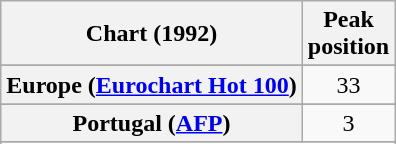<table class="wikitable sortable plainrowheaders" style="text-align:center">
<tr>
<th>Chart (1992)</th>
<th>Peak<br>position</th>
</tr>
<tr>
</tr>
<tr>
</tr>
<tr>
<th scope="row">Europe (<a href='#'>Eurochart Hot 100</a>)</th>
<td>33</td>
</tr>
<tr>
</tr>
<tr>
</tr>
<tr>
</tr>
<tr>
</tr>
<tr>
<th scope="row">Portugal (<a href='#'>AFP</a>)</th>
<td>3</td>
</tr>
<tr>
</tr>
<tr>
</tr>
</table>
